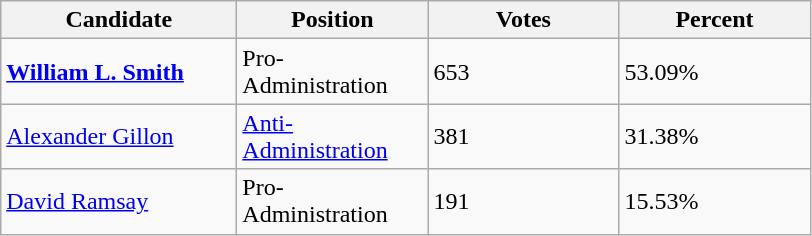<table class=wikitable>
<tr>
<th style="width: 150px">Candidate</th>
<th style="width: 120px">Position</th>
<th style="width: 120px">Votes</th>
<th style="width: 120px">Percent</th>
</tr>
<tr>
<td><strong><a href='#'>William L. Smith</a></strong></td>
<td>Pro-Administration</td>
<td>653</td>
<td>53.09%</td>
</tr>
<tr>
<td><a href='#'>Alexander Gillon</a></td>
<td><a href='#'>Anti-Administration</a></td>
<td>381</td>
<td>31.38%</td>
</tr>
<tr>
<td><a href='#'>David Ramsay</a></td>
<td>Pro-Administration</td>
<td>191</td>
<td>15.53%</td>
</tr>
</table>
